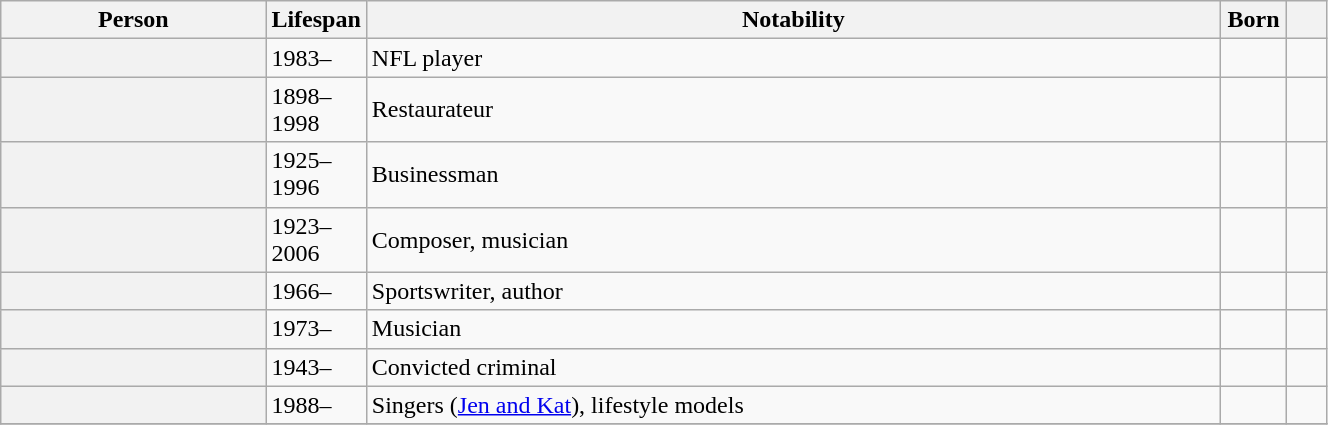<table class="wikitable plainrowheaders sortable" style="margin-right: 0; width:70%;">
<tr>
<th scope="col" width="20%">Person</th>
<th scope="col" width="6%">Lifespan</th>
<th scope="col">Notability</th>
<th scope="col" width="5%">Born</th>
<th scope="col" class="unsortable" width="3%"></th>
</tr>
<tr>
<th scope="row"></th>
<td>1983–</td>
<td>NFL player</td>
<td></td>
<td style="text-align:center;"></td>
</tr>
<tr>
<th scope="row"></th>
<td>1898–1998</td>
<td>Restaurateur</td>
<td></td>
<td style="text-align:center;"></td>
</tr>
<tr>
<th scope="row"></th>
<td>1925–1996</td>
<td>Businessman</td>
<td></td>
<td style="text-align:center;"></td>
</tr>
<tr>
<th scope="row"></th>
<td>1923–2006</td>
<td>Composer, musician</td>
<td></td>
<td style="text-align:center;"></td>
</tr>
<tr>
<th scope="row"></th>
<td>1966–</td>
<td>Sportswriter, author</td>
<td></td>
<td style="text-align:center;"></td>
</tr>
<tr>
<th scope="row"></th>
<td>1973–</td>
<td>Musician</td>
<td></td>
<td style="text-align:center;"></td>
</tr>
<tr>
<th scope="row"></th>
<td>1943–</td>
<td>Convicted criminal</td>
<td></td>
<td style="text-align:center;"></td>
</tr>
<tr>
<th scope="row"></th>
<td>1988–</td>
<td>Singers (<a href='#'>Jen and Kat</a>), lifestyle models</td>
<td></td>
<td style="text-align:center;"></td>
</tr>
<tr>
</tr>
</table>
